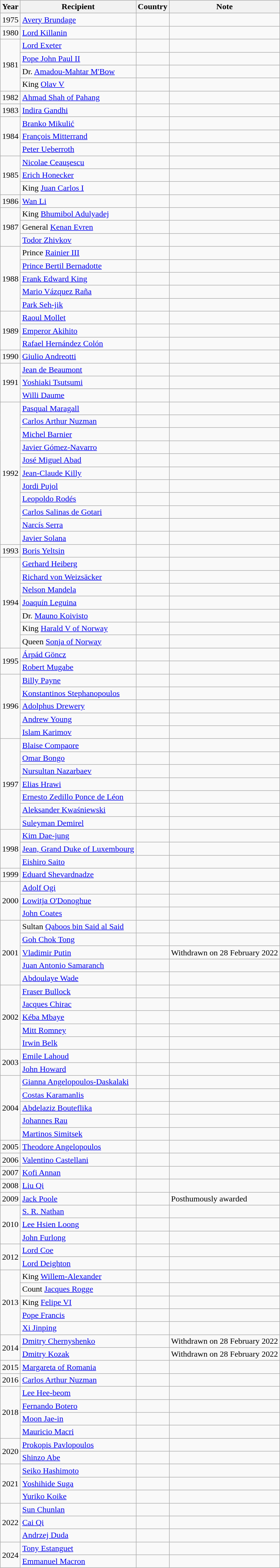<table class="wikitable">
<tr>
<th>Year</th>
<th>Recipient</th>
<th>Country</th>
<th>Note</th>
</tr>
<tr>
<td>1975</td>
<td><a href='#'>Avery Brundage</a></td>
<td></td>
<td></td>
</tr>
<tr>
<td>1980</td>
<td><a href='#'>Lord Killanin</a></td>
<td></td>
<td></td>
</tr>
<tr>
<td rowspan=4>1981</td>
<td><a href='#'>Lord Exeter</a></td>
<td></td>
<td></td>
</tr>
<tr>
<td><a href='#'>Pope John Paul II</a></td>
<td></td>
<td></td>
</tr>
<tr>
<td>Dr. <a href='#'>Amadou-Mahtar M'Bow</a></td>
<td></td>
<td></td>
</tr>
<tr>
<td>King <a href='#'>Olav V</a></td>
<td></td>
<td></td>
</tr>
<tr>
<td>1982</td>
<td><a href='#'>Ahmad Shah of Pahang</a></td>
<td></td>
<td></td>
</tr>
<tr>
<td>1983</td>
<td><a href='#'>Indira Gandhi</a></td>
<td></td>
<td></td>
</tr>
<tr>
<td rowspan=3>1984</td>
<td><a href='#'>Branko Mikulić</a></td>
<td></td>
<td></td>
</tr>
<tr>
<td><a href='#'>François Mitterrand</a></td>
<td></td>
<td></td>
</tr>
<tr>
<td><a href='#'>Peter Ueberroth</a></td>
<td></td>
<td></td>
</tr>
<tr>
<td rowspan=3>1985</td>
<td><a href='#'>Nicolae Ceauşescu</a></td>
<td></td>
<td></td>
</tr>
<tr>
<td><a href='#'>Erich Honecker</a></td>
<td></td>
<td></td>
</tr>
<tr>
<td>King <a href='#'>Juan Carlos I</a></td>
<td></td>
<td></td>
</tr>
<tr>
<td>1986</td>
<td><a href='#'>Wan Li</a></td>
<td></td>
<td></td>
</tr>
<tr>
<td rowspan=3>1987</td>
<td>King <a href='#'>Bhumibol Adulyadej</a></td>
<td></td>
<td></td>
</tr>
<tr>
<td>General <a href='#'>Kenan Evren</a></td>
<td></td>
<td></td>
</tr>
<tr>
<td><a href='#'>Todor Zhivkov</a></td>
<td></td>
<td></td>
</tr>
<tr>
<td rowspan=5>1988</td>
<td>Prince <a href='#'>Rainier III</a></td>
<td></td>
<td></td>
</tr>
<tr>
<td><a href='#'>Prince Bertil Bernadotte</a></td>
<td></td>
<td></td>
</tr>
<tr>
<td><a href='#'>Frank Edward King</a></td>
<td></td>
<td></td>
</tr>
<tr>
<td><a href='#'>Mario Vázquez Raña</a></td>
<td></td>
<td></td>
</tr>
<tr>
<td><a href='#'>Park Seh-jik</a></td>
<td></td>
<td></td>
</tr>
<tr>
<td rowspan=3>1989</td>
<td><a href='#'>Raoul Mollet</a></td>
<td></td>
<td></td>
</tr>
<tr>
<td><a href='#'>Emperor Akihito</a></td>
<td></td>
<td></td>
</tr>
<tr>
<td><a href='#'>Rafael Hernández Colón</a></td>
<td></td>
<td></td>
</tr>
<tr>
<td>1990</td>
<td><a href='#'>Giulio Andreotti</a></td>
<td></td>
<td></td>
</tr>
<tr>
<td rowspan=3>1991</td>
<td><a href='#'>Jean de Beaumont</a></td>
<td></td>
<td></td>
</tr>
<tr>
<td><a href='#'>Yoshiaki Tsutsumi</a></td>
<td></td>
<td></td>
</tr>
<tr>
<td><a href='#'>Willi Daume</a></td>
<td></td>
<td></td>
</tr>
<tr>
<td rowspan=11>1992</td>
<td><a href='#'>Pasqual Maragall</a></td>
<td></td>
<td></td>
</tr>
<tr>
<td><a href='#'>Carlos Arthur Nuzman</a></td>
<td></td>
<td></td>
</tr>
<tr>
<td><a href='#'>Michel Barnier</a></td>
<td></td>
<td></td>
</tr>
<tr>
<td><a href='#'>Javier Gómez-Navarro</a></td>
<td></td>
<td></td>
</tr>
<tr>
<td><a href='#'>José Miguel Abad</a></td>
<td></td>
<td></td>
</tr>
<tr>
<td><a href='#'>Jean-Claude Killy</a></td>
<td></td>
<td></td>
</tr>
<tr>
<td><a href='#'>Jordi Pujol</a></td>
<td></td>
<td></td>
</tr>
<tr>
<td><a href='#'>Leopoldo Rodés</a></td>
<td></td>
<td></td>
</tr>
<tr>
<td><a href='#'>Carlos Salinas de Gotari</a></td>
<td></td>
<td></td>
</tr>
<tr>
<td><a href='#'>Narcís Serra</a></td>
<td></td>
<td></td>
</tr>
<tr>
<td><a href='#'>Javier Solana</a></td>
<td></td>
<td></td>
</tr>
<tr>
<td rowspan=1>1993</td>
<td><a href='#'>Boris Yeltsin</a></td>
<td></td>
<td></td>
</tr>
<tr>
<td rowspan=7>1994</td>
<td><a href='#'>Gerhard Heiberg</a></td>
<td></td>
<td></td>
</tr>
<tr>
<td><a href='#'>Richard von Weizsäcker</a></td>
<td></td>
<td></td>
</tr>
<tr>
<td><a href='#'>Nelson Mandela</a></td>
<td></td>
<td></td>
</tr>
<tr>
<td><a href='#'>Joaquín Leguina</a></td>
<td></td>
<td></td>
</tr>
<tr>
<td>Dr. <a href='#'>Mauno Koivisto</a></td>
<td></td>
<td></td>
</tr>
<tr>
<td>King <a href='#'>Harald V of Norway</a></td>
<td></td>
<td></td>
</tr>
<tr>
<td>Queen <a href='#'>Sonja of Norway</a></td>
<td></td>
<td></td>
</tr>
<tr>
<td rowspan=2>1995</td>
<td><a href='#'>Árpád Göncz</a></td>
<td></td>
<td></td>
</tr>
<tr>
<td><a href='#'>Robert Mugabe</a></td>
<td></td>
<td></td>
</tr>
<tr>
<td rowspan=5>1996</td>
<td><a href='#'>Billy Payne</a></td>
<td></td>
<td></td>
</tr>
<tr>
<td><a href='#'>Konstantinos Stephanopoulos</a></td>
<td></td>
<td></td>
</tr>
<tr>
<td><a href='#'>Adolphus Drewery</a></td>
<td></td>
<td></td>
</tr>
<tr>
<td><a href='#'>Andrew Young</a></td>
<td></td>
<td></td>
</tr>
<tr>
<td><a href='#'>Islam Karimov</a></td>
<td></td>
<td></td>
</tr>
<tr>
<td rowspan=7>1997</td>
<td><a href='#'>Blaise Compaore</a></td>
<td></td>
<td></td>
</tr>
<tr>
<td><a href='#'>Omar Bongo</a></td>
<td></td>
<td></td>
</tr>
<tr>
<td><a href='#'>Nursultan Nazarbaev</a></td>
<td></td>
<td></td>
</tr>
<tr>
<td><a href='#'>Elias Hrawi</a></td>
<td></td>
<td></td>
</tr>
<tr>
<td><a href='#'>Ernesto Zedillo Ponce de Léon</a></td>
<td></td>
<td></td>
</tr>
<tr>
<td><a href='#'>Aleksander Kwaśniewski</a></td>
<td></td>
<td></td>
</tr>
<tr>
<td><a href='#'>Suleyman Demirel</a></td>
<td></td>
<td></td>
</tr>
<tr>
<td rowspan=3>1998</td>
<td><a href='#'>Kim Dae-jung</a></td>
<td></td>
<td></td>
</tr>
<tr>
<td><a href='#'>Jean, Grand Duke of Luxembourg</a></td>
<td></td>
<td></td>
</tr>
<tr>
<td><a href='#'>Eishiro Saito</a></td>
<td></td>
<td></td>
</tr>
<tr>
<td>1999</td>
<td><a href='#'>Eduard Shevardnadze</a></td>
<td></td>
<td></td>
</tr>
<tr>
<td rowspan=3>2000</td>
<td><a href='#'>Adolf Ogi</a></td>
<td></td>
<td></td>
</tr>
<tr>
<td><a href='#'>Lowitja O'Donoghue</a></td>
<td></td>
<td></td>
</tr>
<tr>
<td><a href='#'>John Coates</a></td>
<td></td>
<td></td>
</tr>
<tr>
<td rowspan=5>2001</td>
<td>Sultan <a href='#'>Qaboos bin Said al Said</a></td>
<td></td>
<td></td>
</tr>
<tr>
<td><a href='#'>Goh Chok Tong</a></td>
<td></td>
<td></td>
</tr>
<tr>
<td><a href='#'>Vladimir Putin</a></td>
<td></td>
<td>Withdrawn on 28 February 2022</td>
</tr>
<tr>
<td><a href='#'>Juan Antonio Samaranch</a></td>
<td></td>
<td></td>
</tr>
<tr>
<td><a href='#'>Abdoulaye Wade</a></td>
<td></td>
<td></td>
</tr>
<tr>
<td rowspan=5>2002</td>
<td><a href='#'>Fraser Bullock</a></td>
<td></td>
<td></td>
</tr>
<tr>
<td><a href='#'>Jacques Chirac</a></td>
<td></td>
<td></td>
</tr>
<tr>
<td><a href='#'>Kéba Mbaye</a></td>
<td></td>
<td></td>
</tr>
<tr>
<td><a href='#'>Mitt Romney</a></td>
<td></td>
<td></td>
</tr>
<tr>
<td><a href='#'>Irwin Belk</a></td>
<td></td>
<td></td>
</tr>
<tr>
<td rowspan=2>2003</td>
<td><a href='#'>Emile Lahoud</a></td>
<td></td>
<td></td>
</tr>
<tr>
<td><a href='#'>John Howard</a></td>
<td></td>
<td></td>
</tr>
<tr>
<td rowspan=5>2004</td>
<td><a href='#'>Gianna Angelopoulos-Daskalaki</a></td>
<td></td>
<td></td>
</tr>
<tr>
<td><a href='#'>Costas Karamanlis</a></td>
<td></td>
<td></td>
</tr>
<tr>
<td><a href='#'>Abdelaziz Bouteflika</a></td>
<td></td>
<td></td>
</tr>
<tr>
<td><a href='#'>Johannes Rau</a></td>
<td></td>
<td></td>
</tr>
<tr>
<td><a href='#'>Martinos Simitsek</a></td>
<td></td>
<td></td>
</tr>
<tr>
<td>2005</td>
<td><a href='#'>Theodore Angelopoulos</a></td>
<td></td>
<td></td>
</tr>
<tr>
<td>2006</td>
<td><a href='#'>Valentino Castellani</a></td>
<td></td>
<td></td>
</tr>
<tr>
<td>2007</td>
<td><a href='#'>Kofi Annan</a></td>
<td></td>
<td></td>
</tr>
<tr>
<td>2008</td>
<td><a href='#'>Liu Qi</a></td>
<td></td>
<td></td>
</tr>
<tr>
<td rowspan=1>2009</td>
<td><a href='#'>Jack Poole</a></td>
<td></td>
<td>Posthumously awarded</td>
</tr>
<tr>
<td rowspan=3>2010</td>
<td><a href='#'>S. R. Nathan</a></td>
<td></td>
<td></td>
</tr>
<tr>
<td><a href='#'>Lee Hsien Loong</a></td>
<td></td>
<td></td>
</tr>
<tr>
<td><a href='#'>John Furlong</a></td>
<td></td>
<td></td>
</tr>
<tr>
<td rowspan=2>2012</td>
<td><a href='#'>Lord Coe</a></td>
<td></td>
<td></td>
</tr>
<tr>
<td><a href='#'>Lord Deighton</a></td>
<td></td>
<td></td>
</tr>
<tr>
<td rowspan=5>2013</td>
<td>King <a href='#'>Willem-Alexander</a></td>
<td></td>
<td></td>
</tr>
<tr>
<td>Count <a href='#'>Jacques Rogge</a></td>
<td></td>
<td></td>
</tr>
<tr>
<td>King <a href='#'>Felipe VI</a></td>
<td></td>
<td></td>
</tr>
<tr>
<td><a href='#'>Pope Francis</a></td>
<td></td>
<td></td>
</tr>
<tr>
<td><a href='#'>Xi Jinping</a></td>
<td></td>
<td></td>
</tr>
<tr>
<td rowspan=2>2014</td>
<td><a href='#'>Dmitry Chernyshenko</a></td>
<td></td>
<td>Withdrawn on 28 February 2022</td>
</tr>
<tr>
<td><a href='#'>Dmitry Kozak</a></td>
<td></td>
<td>Withdrawn on 28 February 2022</td>
</tr>
<tr>
<td>2015</td>
<td><a href='#'>Margareta of Romania</a></td>
<td></td>
<td></td>
</tr>
<tr>
<td>2016</td>
<td><a href='#'>Carlos Arthur Nuzman</a></td>
<td></td>
<td></td>
</tr>
<tr>
<td rowspan=4>2018</td>
<td><a href='#'>Lee Hee-beom</a></td>
<td></td>
<td></td>
</tr>
<tr>
<td><a href='#'>Fernando Botero</a></td>
<td></td>
<td></td>
</tr>
<tr>
<td><a href='#'>Moon Jae-in</a></td>
<td></td>
<td></td>
</tr>
<tr>
<td><a href='#'>Mauricio Macri</a></td>
<td></td>
<td></td>
</tr>
<tr>
<td rowspan=2>2020</td>
<td><a href='#'>Prokopis Pavlopoulos</a></td>
<td></td>
<td></td>
</tr>
<tr>
<td><a href='#'>Shinzo Abe</a></td>
<td></td>
<td></td>
</tr>
<tr>
<td rowspan=3>2021</td>
<td><a href='#'>Seiko Hashimoto</a></td>
<td></td>
<td></td>
</tr>
<tr>
<td><a href='#'>Yoshihide Suga</a></td>
<td></td>
<td></td>
</tr>
<tr>
<td><a href='#'>Yuriko Koike</a></td>
<td></td>
<td></td>
</tr>
<tr>
<td rowspan="3">2022</td>
<td><a href='#'>Sun Chunlan</a></td>
<td></td>
<td></td>
</tr>
<tr>
<td><a href='#'>Cai Qi</a></td>
<td></td>
<td></td>
</tr>
<tr>
<td><a href='#'>Andrzej Duda</a></td>
<td></td>
<td></td>
</tr>
<tr>
<td rowspan=2>2024</td>
<td><a href='#'>Tony Estanguet</a></td>
<td></td>
<td></td>
</tr>
<tr>
<td><a href='#'>Emmanuel Macron</a></td>
<td></td>
<td></td>
</tr>
</table>
